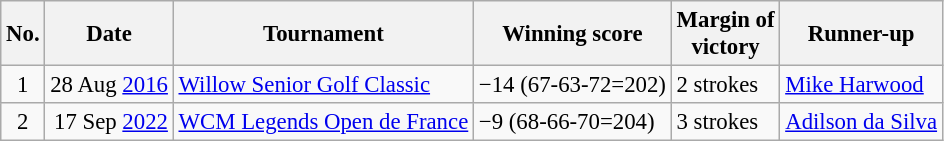<table class="wikitable" style="font-size:95%;">
<tr>
<th>No.</th>
<th>Date</th>
<th>Tournament</th>
<th>Winning score</th>
<th>Margin of<br>victory</th>
<th>Runner-up</th>
</tr>
<tr>
<td align=center>1</td>
<td align=right>28 Aug <a href='#'>2016</a></td>
<td><a href='#'>Willow Senior Golf Classic</a></td>
<td>−14 (67-63-72=202)</td>
<td>2 strokes</td>
<td> <a href='#'>Mike Harwood</a></td>
</tr>
<tr>
<td align=center>2</td>
<td align=right>17 Sep <a href='#'>2022</a></td>
<td><a href='#'>WCM Legends Open de France</a></td>
<td>−9 (68-66-70=204)</td>
<td>3 strokes</td>
<td> <a href='#'>Adilson da Silva</a></td>
</tr>
</table>
